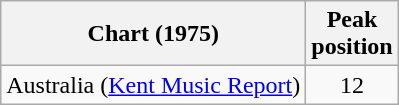<table class="wikitable">
<tr>
<th>Chart (1975)</th>
<th>Peak<br>position</th>
</tr>
<tr>
<td>Australia (<a href='#'>Kent Music Report</a>)</td>
<td style="text-align:center;">12</td>
</tr>
</table>
